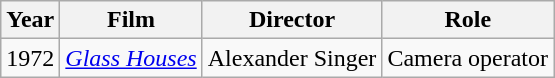<table class="wikitable">
<tr>
<th>Year</th>
<th>Film</th>
<th>Director</th>
<th>Role</th>
</tr>
<tr>
<td>1972</td>
<td><em><a href='#'>Glass Houses</a></em></td>
<td>Alexander Singer</td>
<td>Camera operator</td>
</tr>
</table>
